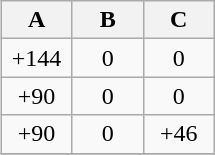<table class="wikitable" align = "right">
<tr>
<th width="40">A</th>
<th width="40">B</th>
<th width="40">C</th>
</tr>
<tr>
<td align="center">+144</td>
<td align="center">0</td>
<td align="center">0</td>
</tr>
<tr>
<td align="center">+90</td>
<td align="center">0</td>
<td align="center">0</td>
</tr>
<tr>
<td align="center">+90</td>
<td align="center">0</td>
<td align="center">+46</td>
</tr>
<tr>
</tr>
</table>
